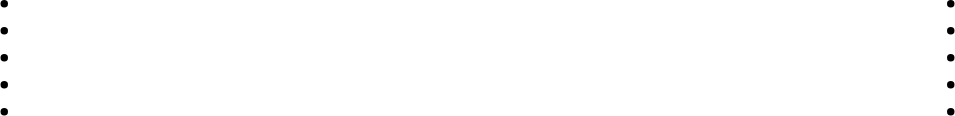<table width="100%">
<tr>
<td><br><ul><li></li><li></li><li></li><li></li><li></li></ul></td>
<td><br><ul><li></li><li></li><li></li><li></li><li></li></ul></td>
</tr>
</table>
